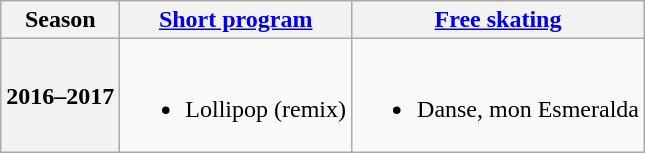<table class=wikitable style=text-align:center>
<tr>
<th>Season</th>
<th><a href='#'>Short program</a></th>
<th><a href='#'>Free skating</a></th>
</tr>
<tr>
<th>2016–2017 <br> </th>
<td><br><ul><li>Lollipop (remix) <br></li></ul></td>
<td><br><ul><li>Danse, mon Esmeralda <br></li></ul></td>
</tr>
</table>
